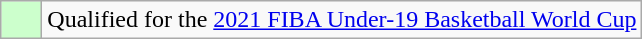<table class="wikitable">
<tr>
<td width=20px bgcolor=#ccffcc></td>
<td>Qualified for the <a href='#'>2021 FIBA Under-19 Basketball World Cup</a></td>
</tr>
</table>
